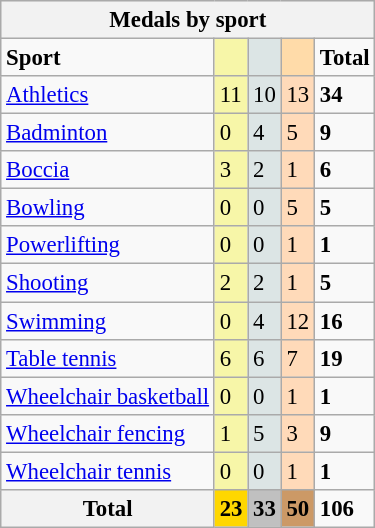<table class=wikitable style="font-size:95%; ">
<tr bgcolor=EFEFEF>
<th colspan=7><strong>Medals by sport</strong></th>
</tr>
<tr>
<td><strong>Sport</strong></td>
<td bgcolor=F7F6A8></td>
<td bgcolor=DCE5E5></td>
<td bgcolor=FFDBA9></td>
<td><strong>Total</strong></td>
</tr>
<tr>
<td><a href='#'>Athletics</a></td>
<td bgcolor=F7F6A8>11</td>
<td bgcolor=DCE5E5>10</td>
<td bgcolor=FFDAB9>13</td>
<td><strong>34</strong></td>
</tr>
<tr>
<td><a href='#'>Badminton</a></td>
<td bgcolor=F7F6A8>0</td>
<td bgcolor=DCE5E5>4</td>
<td bgcolor=FFDAB9>5</td>
<td><strong>9</strong></td>
</tr>
<tr>
<td><a href='#'>Boccia</a></td>
<td bgcolor=F7F6A8>3</td>
<td bgcolor=DCE5E5>2</td>
<td bgcolor=FFDAB9>1</td>
<td><strong>6</strong></td>
</tr>
<tr>
<td><a href='#'>Bowling</a></td>
<td bgcolor=F7F6A8>0</td>
<td bgcolor=DCE5E5>0</td>
<td bgcolor=FFDAB9>5</td>
<td><strong>5</strong></td>
</tr>
<tr>
<td><a href='#'>Powerlifting</a></td>
<td bgcolor=F7F6A8>0</td>
<td bgcolor=DCE5E5>0</td>
<td bgcolor=FFDAB9>1</td>
<td><strong>1</strong></td>
</tr>
<tr>
<td><a href='#'>Shooting</a></td>
<td bgcolor=F7F6A8>2</td>
<td bgcolor=DCE5E5>2</td>
<td bgcolor=FFDAB9>1</td>
<td><strong>5</strong></td>
</tr>
<tr>
<td><a href='#'>Swimming</a></td>
<td bgcolor=F7F6A8>0</td>
<td bgcolor=DCE5E5>4</td>
<td bgcolor=FFDAB9>12</td>
<td><strong>16</strong></td>
</tr>
<tr>
<td><a href='#'>Table tennis</a></td>
<td bgcolor=F7F6A8>6</td>
<td bgcolor=DCE5E5>6</td>
<td bgcolor=FFDAB9>7</td>
<td><strong>19</strong></td>
</tr>
<tr>
<td><a href='#'>Wheelchair basketball</a></td>
<td bgcolor=F7F6A8>0</td>
<td bgcolor=DCE5E5>0</td>
<td bgcolor=FFDAB9>1</td>
<td><strong>1</strong></td>
</tr>
<tr>
<td><a href='#'>Wheelchair fencing</a></td>
<td bgcolor=F7F6A8>1</td>
<td bgcolor=DCE5E5>5</td>
<td bgcolor=FFDAB9>3</td>
<td><strong>9</strong></td>
</tr>
<tr>
<td><a href='#'>Wheelchair tennis</a></td>
<td bgcolor=F7F6A8>0</td>
<td bgcolor=DCE5E5>0</td>
<td bgcolor=FFDAB9>1</td>
<td><strong>1</strong></td>
</tr>
<tr>
<th><strong>Total</strong></th>
<td style="background:gold;"><strong>23</strong></td>
<td style="background:silver;"><strong>33</strong></td>
<td style="background:#c96;"><strong>50</strong></td>
<td><strong>106</strong></td>
</tr>
</table>
